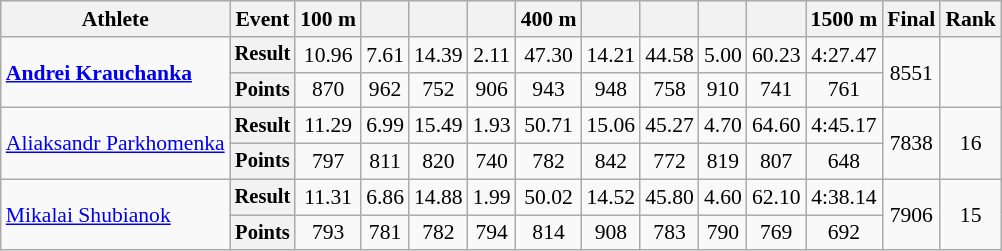<table class="wikitable" style="font-size:90%">
<tr>
<th>Athlete</th>
<th>Event</th>
<th>100 m</th>
<th></th>
<th></th>
<th></th>
<th>400 m</th>
<th></th>
<th></th>
<th></th>
<th></th>
<th>1500 m</th>
<th>Final</th>
<th>Rank</th>
</tr>
<tr align=center>
<td rowspan=2 align=left><strong><a href='#'>Andrei Krauchanka</a></strong></td>
<th style="font-size:95%">Result</th>
<td>10.96</td>
<td>7.61</td>
<td>14.39</td>
<td>2.11</td>
<td>47.30</td>
<td>14.21</td>
<td>44.58</td>
<td>5.00</td>
<td>60.23</td>
<td>4:27.47</td>
<td rowspan=2>8551</td>
<td rowspan=2></td>
</tr>
<tr align=center>
<th style="font-size:95%">Points</th>
<td>870</td>
<td>962</td>
<td>752</td>
<td>906</td>
<td>943</td>
<td>948</td>
<td>758</td>
<td>910</td>
<td>741</td>
<td>761</td>
</tr>
<tr align=center>
<td rowspan=2 align=left><a href='#'>Aliaksandr Parkhomenka</a></td>
<th style="font-size:95%">Result</th>
<td>11.29</td>
<td>6.99</td>
<td>15.49</td>
<td>1.93</td>
<td>50.71</td>
<td>15.06</td>
<td>45.27</td>
<td>4.70</td>
<td>64.60</td>
<td>4:45.17</td>
<td rowspan=2>7838</td>
<td rowspan=2>16</td>
</tr>
<tr align=center>
<th style="font-size:95%">Points</th>
<td>797</td>
<td>811</td>
<td>820</td>
<td>740</td>
<td>782</td>
<td>842</td>
<td>772</td>
<td>819</td>
<td>807</td>
<td>648</td>
</tr>
<tr align=center>
<td rowspan=2 align=left><a href='#'>Mikalai Shubianok</a></td>
<th style="font-size:95%">Result</th>
<td>11.31</td>
<td>6.86</td>
<td>14.88</td>
<td>1.99</td>
<td>50.02</td>
<td>14.52</td>
<td>45.80</td>
<td>4.60</td>
<td>62.10</td>
<td>4:38.14</td>
<td rowspan=2>7906</td>
<td rowspan=2>15</td>
</tr>
<tr align=center>
<th style="font-size:95%">Points</th>
<td>793</td>
<td>781</td>
<td>782</td>
<td>794</td>
<td>814</td>
<td>908</td>
<td>783</td>
<td>790</td>
<td>769</td>
<td>692</td>
</tr>
</table>
